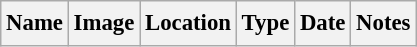<table class="wikitable sortable" style="font-size:95%;border:0px;text-align:left;line-height:150%;">
<tr>
<th>Name</th>
<th>Image</th>
<th>Location</th>
<th>Type</th>
<th>Date</th>
<th class="unsortable">Notes<br></th>
</tr>
</table>
